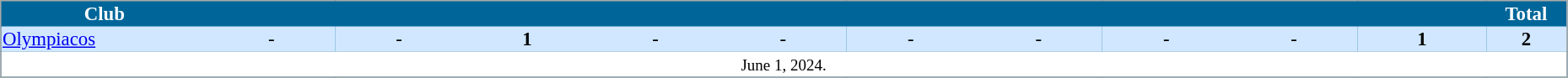<table cellspacing="0" style="background: #006699; border: 1px #aaa solid; border-collapse: collapse; font-size: 95%;"  width=98%>
<tr bgcolor=#006699 style="color:white;">
<th width="190" align=center><strong>Club</strong></th>
<th width="130" align=center></th>
<th width="130" align=center></th>
<th width="130" align=center></th>
<th width="130" align=center></th>
<th width="130" align=center></th>
<th width="130" align=center></th>
<th width="130" align=center></th>
<th width="130" align=center></th>
<th width="130" align=center></th>
<th width="130" align=center></th>
<th width="70" align=center>Total</th>
</tr>
<tr align="center" bgcolor="#D0E7FF">
<td align="left"><a href='#'>Olympiacos</a></td>
<td>-</td>
<td>-</td>
<td><strong>1</strong></td>
<td>-</td>
<td>-</td>
<td>-</td>
<td>-</td>
<td>-</td>
<td>-</td>
<td><strong>1</strong></td>
<td><strong>2</strong></td>
</tr>
<tr bgcolor="#FFFFFF">
<td align=center colspan="12"><small>June 1, 2024.</small></td>
</tr>
<tr>
</tr>
</table>
